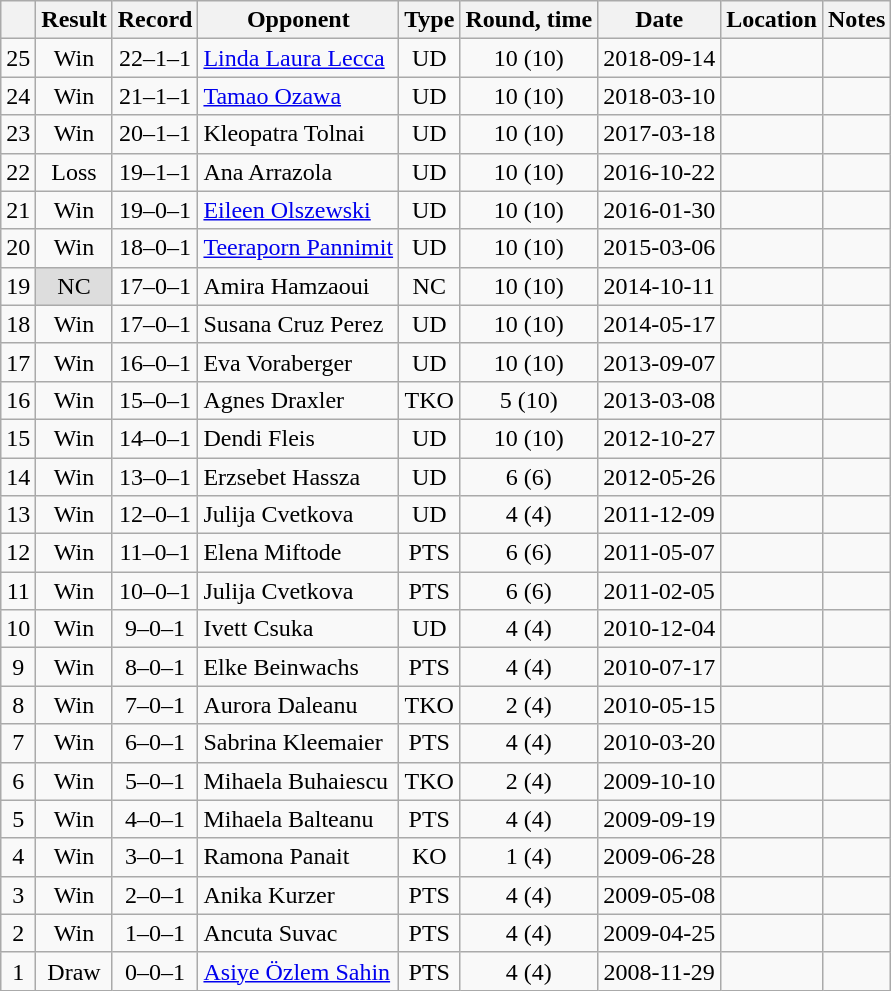<table class=wikitable style=text-align:center>
<tr>
<th></th>
<th>Result</th>
<th>Record</th>
<th>Opponent</th>
<th>Type</th>
<th>Round, time</th>
<th>Date</th>
<th>Location</th>
<th>Notes</th>
</tr>
<tr>
<td>25</td>
<td>Win</td>
<td>22–1–1 </td>
<td align=left><a href='#'>Linda Laura Lecca</a></td>
<td>UD</td>
<td>10 (10)</td>
<td>2018-09-14</td>
<td align=left></td>
<td align=left></td>
</tr>
<tr>
<td>24</td>
<td>Win</td>
<td>21–1–1 </td>
<td align=left><a href='#'>Tamao Ozawa</a></td>
<td>UD</td>
<td>10 (10)</td>
<td>2018-03-10</td>
<td align=left></td>
<td align=left></td>
</tr>
<tr>
<td>23</td>
<td>Win</td>
<td>20–1–1 </td>
<td align=left>Kleopatra Tolnai</td>
<td>UD</td>
<td>10 (10)</td>
<td>2017-03-18</td>
<td align=left></td>
<td align=left></td>
</tr>
<tr>
<td>22</td>
<td>Loss</td>
<td>19–1–1 </td>
<td align=left>Ana Arrazola</td>
<td>UD</td>
<td>10 (10)</td>
<td>2016-10-22</td>
<td align=left></td>
<td align=left></td>
</tr>
<tr>
<td>21</td>
<td>Win</td>
<td>19–0–1 </td>
<td align=left><a href='#'>Eileen Olszewski</a></td>
<td>UD</td>
<td>10 (10)</td>
<td>2016-01-30</td>
<td align=left></td>
<td align=left></td>
</tr>
<tr>
<td>20</td>
<td>Win</td>
<td>18–0–1 </td>
<td align=left><a href='#'>Teeraporn Pannimit</a></td>
<td>UD</td>
<td>10 (10)</td>
<td>2015-03-06</td>
<td align=left></td>
<td align=left></td>
</tr>
<tr>
<td>19</td>
<td style=background:#DDD>NC</td>
<td>17–0–1 </td>
<td align=left>Amira Hamzaoui</td>
<td>NC</td>
<td>10 (10)</td>
<td>2014-10-11</td>
<td align=left></td>
<td align=left></td>
</tr>
<tr>
<td>18</td>
<td>Win</td>
<td>17–0–1</td>
<td align=left>Susana Cruz Perez</td>
<td>UD</td>
<td>10 (10)</td>
<td>2014-05-17</td>
<td align=left></td>
<td align=left></td>
</tr>
<tr>
<td>17</td>
<td>Win</td>
<td>16–0–1</td>
<td align=left>Eva Voraberger</td>
<td>UD</td>
<td>10 (10)</td>
<td>2013-09-07</td>
<td align=left></td>
<td align=left></td>
</tr>
<tr>
<td>16</td>
<td>Win</td>
<td>15–0–1</td>
<td align=left>Agnes Draxler</td>
<td>TKO</td>
<td>5 (10)</td>
<td>2013-03-08</td>
<td align=left></td>
<td align=left></td>
</tr>
<tr>
<td>15</td>
<td>Win</td>
<td>14–0–1</td>
<td align=left>Dendi Fleis</td>
<td>UD</td>
<td>10 (10)</td>
<td>2012-10-27</td>
<td align=left></td>
<td align=left></td>
</tr>
<tr>
<td>14</td>
<td>Win</td>
<td>13–0–1</td>
<td align=left>Erzsebet Hassza</td>
<td>UD</td>
<td>6 (6)</td>
<td>2012-05-26</td>
<td align=left></td>
<td align=left></td>
</tr>
<tr>
<td>13</td>
<td>Win</td>
<td>12–0–1</td>
<td align=left>Julija Cvetkova</td>
<td>UD</td>
<td>4 (4)</td>
<td>2011-12-09</td>
<td align=left></td>
<td align=left></td>
</tr>
<tr>
<td>12</td>
<td>Win</td>
<td>11–0–1</td>
<td align=left>Elena Miftode</td>
<td>PTS</td>
<td>6 (6)</td>
<td>2011-05-07</td>
<td align=left></td>
<td align=left></td>
</tr>
<tr>
<td>11</td>
<td>Win</td>
<td>10–0–1</td>
<td align=left>Julija Cvetkova</td>
<td>PTS</td>
<td>6 (6)</td>
<td>2011-02-05</td>
<td align=left></td>
<td align=left></td>
</tr>
<tr>
<td>10</td>
<td>Win</td>
<td>9–0–1</td>
<td align=left>Ivett Csuka</td>
<td>UD</td>
<td>4 (4)</td>
<td>2010-12-04</td>
<td align=left></td>
<td align=left></td>
</tr>
<tr>
<td>9</td>
<td>Win</td>
<td>8–0–1</td>
<td align=left>Elke Beinwachs</td>
<td>PTS</td>
<td>4 (4)</td>
<td>2010-07-17</td>
<td align=left></td>
<td align=left></td>
</tr>
<tr>
<td>8</td>
<td>Win</td>
<td>7–0–1</td>
<td align=left>Aurora Daleanu</td>
<td>TKO</td>
<td>2 (4)</td>
<td>2010-05-15</td>
<td align=left></td>
<td align=left></td>
</tr>
<tr>
<td>7</td>
<td>Win</td>
<td>6–0–1</td>
<td align=left>Sabrina Kleemaier</td>
<td>PTS</td>
<td>4 (4)</td>
<td>2010-03-20</td>
<td align=left></td>
<td align=left></td>
</tr>
<tr>
<td>6</td>
<td>Win</td>
<td>5–0–1</td>
<td align=left>Mihaela Buhaiescu</td>
<td>TKO</td>
<td>2 (4)</td>
<td>2009-10-10</td>
<td align=left></td>
<td align=left></td>
</tr>
<tr>
<td>5</td>
<td>Win</td>
<td>4–0–1</td>
<td align=left>Mihaela Balteanu</td>
<td>PTS</td>
<td>4 (4)</td>
<td>2009-09-19</td>
<td align=left></td>
<td align=left></td>
</tr>
<tr>
<td>4</td>
<td>Win</td>
<td>3–0–1</td>
<td align=left>Ramona Panait</td>
<td>KO</td>
<td>1 (4)</td>
<td>2009-06-28</td>
<td align=left></td>
<td align=left></td>
</tr>
<tr>
<td>3</td>
<td>Win</td>
<td>2–0–1</td>
<td align=left>Anika Kurzer</td>
<td>PTS</td>
<td>4 (4)</td>
<td>2009-05-08</td>
<td align=left></td>
<td align=left></td>
</tr>
<tr>
<td>2</td>
<td>Win</td>
<td>1–0–1</td>
<td align=left>Ancuta Suvac</td>
<td>PTS</td>
<td>4 (4)</td>
<td>2009-04-25</td>
<td align=left></td>
<td align=left></td>
</tr>
<tr>
<td>1</td>
<td>Draw</td>
<td>0–0–1</td>
<td align=left><a href='#'>Asiye Özlem Sahin</a></td>
<td>PTS</td>
<td>4 (4)</td>
<td>2008-11-29</td>
<td align=left></td>
<td align=left></td>
</tr>
</table>
